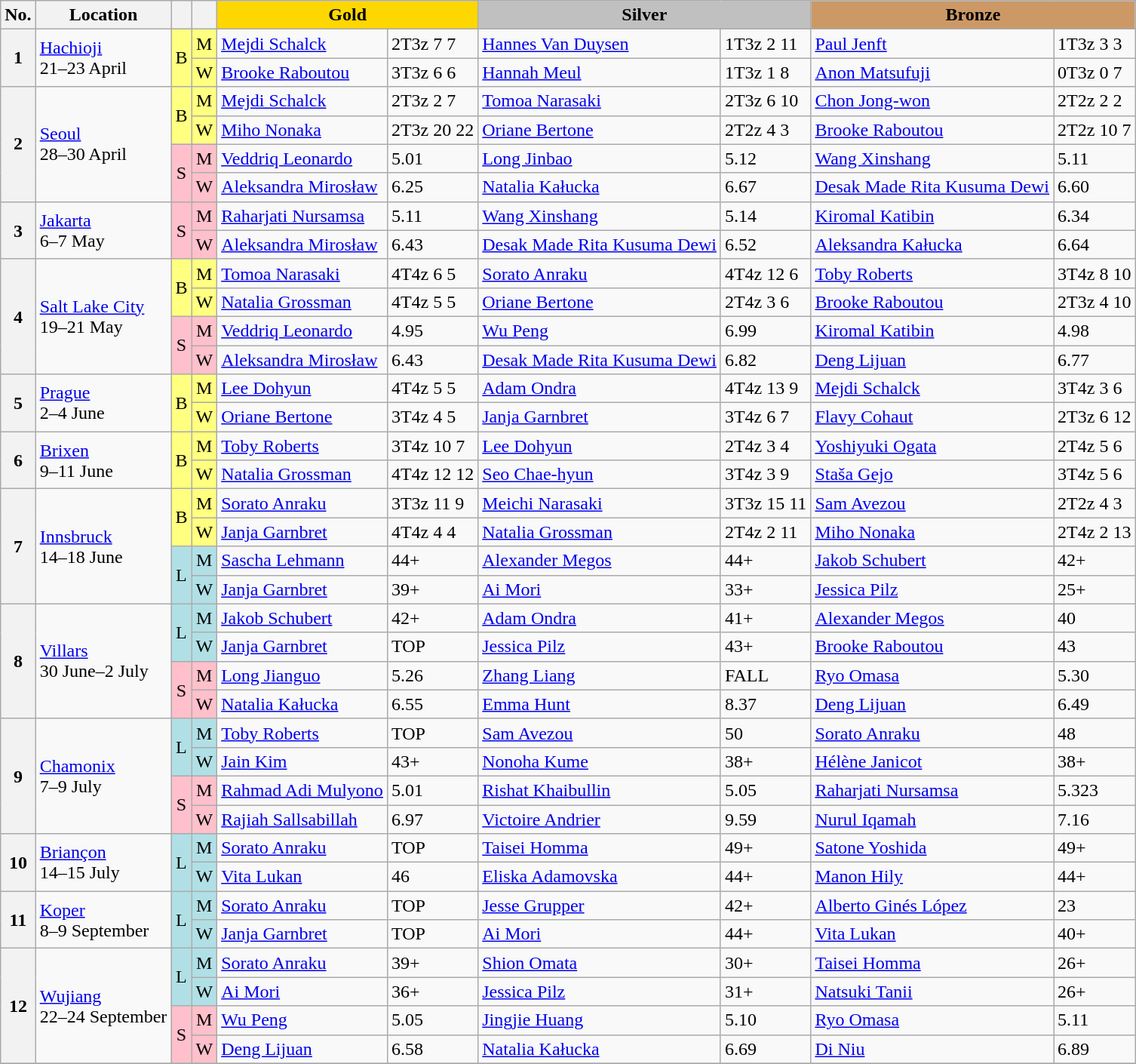<table class="wikitable sortable">
<tr>
<th>No.</th>
<th>Location</th>
<th></th>
<th></th>
<th colspan="2" style="background-color: gold">Gold</th>
<th colspan="2" style="background-color: silver">Silver</th>
<th colspan="2" style="background-color: #cc9966">Bronze</th>
</tr>
<tr>
<th rowspan="2" align="center">1</th>
<td rowspan="2"> <a href='#'>Hachioji</a><br>21–23 April</td>
<td rowspan="2" align="center" style="background: #ffff80">B</td>
<td align="center" style="background: #ffff80">M</td>
<td> <a href='#'>Mejdi Schalck</a></td>
<td>2T3z 7 7</td>
<td> <a href='#'>Hannes Van Duysen</a></td>
<td>1T3z 2 11</td>
<td> <a href='#'>Paul Jenft</a></td>
<td>1T3z 3 3</td>
</tr>
<tr>
<td align="center" style="background: #ffff80">W</td>
<td> <a href='#'>Brooke Raboutou</a></td>
<td>3T3z 6 6</td>
<td> <a href='#'>Hannah Meul</a></td>
<td>1T3z 1 8</td>
<td> <a href='#'>Anon Matsufuji</a></td>
<td>0T3z 0 7</td>
</tr>
<tr>
<th rowspan="4" align="center">2</th>
<td rowspan="4"> <a href='#'>Seoul</a><br>28–30 April</td>
<td rowspan="2" align="center" style="background: #ffff80">B</td>
<td align="center" style="background: #ffff80">M</td>
<td> <a href='#'>Mejdi Schalck</a></td>
<td>2T3z 2 7</td>
<td> <a href='#'>Tomoa Narasaki</a></td>
<td>2T3z 6 10</td>
<td> <a href='#'>Chon Jong-won</a></td>
<td>2T2z 2 2</td>
</tr>
<tr>
<td align="center" style="background: #ffff80">W</td>
<td> <a href='#'>Miho Nonaka</a></td>
<td>2T3z 20 22</td>
<td> <a href='#'>Oriane Bertone</a></td>
<td>2T2z 4 3</td>
<td> <a href='#'>Brooke Raboutou</a></td>
<td>2T2z 10 7</td>
</tr>
<tr>
<td rowspan="2" align="center" style="background: Pink">S</td>
<td align="center" style="background: Pink">M</td>
<td> <a href='#'>Veddriq Leonardo</a></td>
<td>5.01</td>
<td> <a href='#'>Long Jinbao</a></td>
<td>5.12</td>
<td> <a href='#'>Wang Xinshang</a></td>
<td>5.11</td>
</tr>
<tr>
<td align="center" style="background: Pink">W</td>
<td> <a href='#'>Aleksandra Mirosław</a></td>
<td>6.25</td>
<td> <a href='#'>Natalia Kałucka</a></td>
<td>6.67</td>
<td> <a href='#'>Desak Made Rita Kusuma Dewi</a></td>
<td>6.60</td>
</tr>
<tr>
<th rowspan="2" align="center">3</th>
<td rowspan="2"> <a href='#'>Jakarta</a><br>6–7 May</td>
<td rowspan="2" align="center" style="background: Pink">S</td>
<td align="center" style="background: Pink">M</td>
<td> <a href='#'>Raharjati Nursamsa</a></td>
<td>5.11</td>
<td> <a href='#'>Wang Xinshang</a></td>
<td>5.14</td>
<td> <a href='#'>Kiromal Katibin</a></td>
<td>6.34</td>
</tr>
<tr>
<td align="center" style="background: Pink">W</td>
<td> <a href='#'>Aleksandra Mirosław</a></td>
<td>6.43</td>
<td> <a href='#'>Desak Made Rita Kusuma Dewi</a></td>
<td>6.52</td>
<td> <a href='#'>Aleksandra Kałucka</a></td>
<td>6.64</td>
</tr>
<tr>
<th rowspan="4" align="center">4</th>
<td rowspan="4"> <a href='#'>Salt Lake City</a><br>19–21 May</td>
<td rowspan="2" align="center" style="background: #ffff80">B</td>
<td align="center" style="background: #ffff80">M</td>
<td> <a href='#'>Tomoa Narasaki</a></td>
<td>4T4z 6 5</td>
<td> <a href='#'>Sorato Anraku</a></td>
<td>4T4z 12 6</td>
<td> <a href='#'>Toby Roberts</a></td>
<td>3T4z 8 10</td>
</tr>
<tr>
<td align="center" style="background: #ffff80">W</td>
<td> <a href='#'>Natalia Grossman</a></td>
<td>4T4z 5 5</td>
<td> <a href='#'>Oriane Bertone</a></td>
<td>2T4z 3 6</td>
<td> <a href='#'>Brooke Raboutou</a></td>
<td>2T3z 4 10</td>
</tr>
<tr>
<td rowspan="2" align="center" style="background: Pink">S</td>
<td align="center" style="background: Pink">M</td>
<td> <a href='#'>Veddriq Leonardo</a></td>
<td>4.95</td>
<td> <a href='#'>Wu Peng</a></td>
<td>6.99</td>
<td> <a href='#'>Kiromal Katibin</a></td>
<td>4.98</td>
</tr>
<tr>
<td align="center" style="background: Pink">W</td>
<td> <a href='#'>Aleksandra Mirosław</a></td>
<td>6.43</td>
<td> <a href='#'>Desak Made Rita Kusuma Dewi</a></td>
<td>6.82</td>
<td> <a href='#'>Deng Lijuan</a></td>
<td>6.77</td>
</tr>
<tr>
<th rowspan="2" align="center">5</th>
<td rowspan="2"> <a href='#'>Prague</a><br>2–4 June</td>
<td rowspan="2" align="center" style="background: #ffff80">B</td>
<td align="center" style="background: #ffff80">M</td>
<td> <a href='#'>Lee Dohyun</a></td>
<td>4T4z 5 5</td>
<td> <a href='#'>Adam Ondra</a></td>
<td>4T4z 13 9</td>
<td> <a href='#'>Mejdi Schalck</a></td>
<td>3T4z 3 6</td>
</tr>
<tr>
<td align="center" style="background: #ffff80">W</td>
<td> <a href='#'>Oriane Bertone</a></td>
<td>3T4z 4 5</td>
<td> <a href='#'>Janja Garnbret</a></td>
<td>3T4z 6 7</td>
<td> <a href='#'>Flavy Cohaut</a></td>
<td>2T3z 6 12</td>
</tr>
<tr>
<th rowspan="2" align="center">6</th>
<td rowspan="2"> <a href='#'>Brixen</a><br>9–11 June</td>
<td rowspan="2" align="center" style="background: #ffff80">B</td>
<td align="center" style="background: #ffff80">M</td>
<td> <a href='#'>Toby Roberts</a></td>
<td>3T4z 10 7</td>
<td> <a href='#'>Lee Dohyun</a></td>
<td>2T4z 3 4</td>
<td> <a href='#'>Yoshiyuki Ogata</a></td>
<td>2T4z 5 6</td>
</tr>
<tr>
<td align="center" style="background: #ffff80">W</td>
<td> <a href='#'>Natalia Grossman</a></td>
<td>4T4z 12 12</td>
<td> <a href='#'>Seo Chae-hyun</a></td>
<td>3T4z 3 9</td>
<td> <a href='#'>Staša Gejo</a></td>
<td>3T4z 5 6</td>
</tr>
<tr>
<th rowspan="4" align="center">7</th>
<td rowspan="4"> <a href='#'>Innsbruck</a><br>14–18 June</td>
<td rowspan="2" align="center" style="background: #ffff80">B</td>
<td align="center" style="background: #ffff80">M</td>
<td> <a href='#'>Sorato Anraku</a></td>
<td>3T3z 11 9</td>
<td> <a href='#'>Meichi Narasaki</a></td>
<td>3T3z 15 11</td>
<td> <a href='#'>Sam Avezou</a></td>
<td>2T2z 4 3</td>
</tr>
<tr>
<td align="center" style="background: #ffff80">W</td>
<td> <a href='#'>Janja Garnbret</a></td>
<td>4T4z 4 4</td>
<td> <a href='#'>Natalia Grossman</a></td>
<td>2T4z 2 11</td>
<td> <a href='#'>Miho Nonaka</a></td>
<td>2T4z 2 13</td>
</tr>
<tr>
<td rowspan="2" align="center" style="background: PowderBlue">L</td>
<td align="center" style="background: PowderBlue">M</td>
<td> <a href='#'>Sascha Lehmann</a></td>
<td>44+</td>
<td> <a href='#'>Alexander Megos</a></td>
<td>44+</td>
<td> <a href='#'>Jakob Schubert</a></td>
<td>42+</td>
</tr>
<tr>
<td align="center" style="background: PowderBlue">W</td>
<td> <a href='#'>Janja Garnbret</a></td>
<td>39+</td>
<td> <a href='#'>Ai Mori</a></td>
<td>33+</td>
<td> <a href='#'>Jessica Pilz</a></td>
<td>25+</td>
</tr>
<tr>
<th rowspan="4" align="center">8</th>
<td rowspan="4"> <a href='#'>Villars</a><br>30 June–2 July</td>
<td rowspan="2" align="center" style="background: PowderBlue">L</td>
<td align="center" style="background: PowderBlue">M</td>
<td> <a href='#'>Jakob Schubert</a></td>
<td>42+</td>
<td> <a href='#'>Adam Ondra</a></td>
<td>41+</td>
<td> <a href='#'>Alexander Megos</a></td>
<td>40</td>
</tr>
<tr>
<td align="center" style="background: PowderBlue">W</td>
<td> <a href='#'>Janja Garnbret</a></td>
<td>TOP</td>
<td> <a href='#'>Jessica Pilz</a></td>
<td>43+</td>
<td> <a href='#'>Brooke Raboutou</a></td>
<td>43</td>
</tr>
<tr>
<td rowspan="2" align="center" style="background: Pink">S</td>
<td align="center" style="background: Pink">M</td>
<td> <a href='#'>Long Jianguo</a></td>
<td>5.26</td>
<td> <a href='#'>Zhang Liang</a></td>
<td>FALL</td>
<td> <a href='#'>Ryo Omasa</a></td>
<td>5.30</td>
</tr>
<tr>
<td align="center" style="background: Pink">W</td>
<td> <a href='#'>Natalia Kałucka</a></td>
<td>6.55</td>
<td> <a href='#'>Emma Hunt</a></td>
<td>8.37</td>
<td> <a href='#'>Deng Lijuan</a></td>
<td>6.49</td>
</tr>
<tr>
<th rowspan="4" align="center">9</th>
<td rowspan="4"> <a href='#'>Chamonix</a><br>7–9 July</td>
<td rowspan="2" align="center" style="background: PowderBlue">L</td>
<td align="center" style="background: PowderBlue">M</td>
<td> <a href='#'>Toby Roberts</a></td>
<td>TOP</td>
<td> <a href='#'>Sam Avezou</a></td>
<td>50</td>
<td> <a href='#'>Sorato Anraku</a></td>
<td>48</td>
</tr>
<tr>
<td align="center" style="background: PowderBlue">W</td>
<td> <a href='#'>Jain Kim</a></td>
<td>43+</td>
<td> <a href='#'>Nonoha Kume</a></td>
<td>38+</td>
<td> <a href='#'>Hélène Janicot</a></td>
<td>38+</td>
</tr>
<tr>
<td rowspan="2" align="center" style="background: Pink">S</td>
<td align="center" style="background: Pink">M</td>
<td> <a href='#'>Rahmad Adi Mulyono</a></td>
<td>5.01</td>
<td> <a href='#'>Rishat Khaibullin</a></td>
<td>5.05</td>
<td> <a href='#'>Raharjati Nursamsa</a></td>
<td>5.323</td>
</tr>
<tr>
<td align="center" style="background: Pink">W</td>
<td> <a href='#'>Rajiah Sallsabillah</a></td>
<td>6.97</td>
<td> <a href='#'>Victoire Andrier</a></td>
<td>9.59</td>
<td> <a href='#'>Nurul Iqamah</a></td>
<td>7.16</td>
</tr>
<tr>
<th rowspan="2" align="center">10</th>
<td rowspan="2"> <a href='#'>Briançon</a><br>14–15 July</td>
<td rowspan="2" align="center" style="background: PowderBlue">L</td>
<td align="center" style="background: PowderBlue">M</td>
<td> <a href='#'>Sorato Anraku</a></td>
<td>TOP</td>
<td> <a href='#'>Taisei Homma</a></td>
<td>49+</td>
<td> <a href='#'>Satone Yoshida</a></td>
<td>49+</td>
</tr>
<tr>
<td align="center" style="background: PowderBlue">W</td>
<td> <a href='#'>Vita Lukan</a></td>
<td>46</td>
<td> <a href='#'>Eliska Adamovska</a></td>
<td>44+</td>
<td> <a href='#'>Manon Hily</a></td>
<td>44+</td>
</tr>
<tr>
<th rowspan="2" align="center">11</th>
<td rowspan="2"> <a href='#'>Koper</a><br>8–9 September</td>
<td rowspan="2" align="center" style="background: PowderBlue">L</td>
<td align="center" style="background: PowderBlue">M</td>
<td> <a href='#'>Sorato Anraku</a></td>
<td>TOP</td>
<td> <a href='#'>Jesse Grupper</a></td>
<td>42+</td>
<td> <a href='#'>Alberto Ginés López</a></td>
<td>23</td>
</tr>
<tr>
<td align="center" style="background: PowderBlue">W</td>
<td> <a href='#'>Janja Garnbret</a></td>
<td>TOP</td>
<td> <a href='#'>Ai Mori</a></td>
<td>44+</td>
<td> <a href='#'>Vita Lukan</a></td>
<td>40+</td>
</tr>
<tr>
<th rowspan="4" align="center">12</th>
<td rowspan="4"> <a href='#'>Wujiang</a><br>22–24 September</td>
<td rowspan="2" align="center" style="background: PowderBlue">L</td>
<td align="center" style="background: PowderBlue">M</td>
<td> <a href='#'>Sorato Anraku</a></td>
<td>39+</td>
<td> <a href='#'>Shion Omata</a></td>
<td>30+</td>
<td> <a href='#'>Taisei Homma</a></td>
<td>26+</td>
</tr>
<tr>
<td align="center" style="background: PowderBlue">W</td>
<td> <a href='#'>Ai Mori</a></td>
<td>36+</td>
<td> <a href='#'>Jessica Pilz</a></td>
<td>31+</td>
<td> <a href='#'>Natsuki Tanii</a></td>
<td>26+</td>
</tr>
<tr>
<td rowspan="2" align="center" style="background: Pink">S</td>
<td align="center" style="background: Pink">M</td>
<td> <a href='#'>Wu Peng</a></td>
<td>5.05</td>
<td> <a href='#'>Jingjie Huang</a></td>
<td>5.10</td>
<td> <a href='#'>Ryo Omasa</a></td>
<td>5.11</td>
</tr>
<tr>
<td align="center" style="background: Pink">W</td>
<td> <a href='#'>Deng Lijuan</a></td>
<td>6.58</td>
<td> <a href='#'>Natalia Kałucka</a></td>
<td>6.69</td>
<td> <a href='#'>Di Niu</a></td>
<td>6.89</td>
</tr>
<tr>
</tr>
</table>
